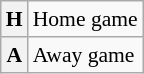<table class="wikitable plainrowheaders" style="font-size:90%;">
<tr>
<th scope="row"><strong>H</strong></th>
<td>Home game</td>
</tr>
<tr>
<th scope="row"><strong>A</strong></th>
<td>Away game</td>
</tr>
</table>
